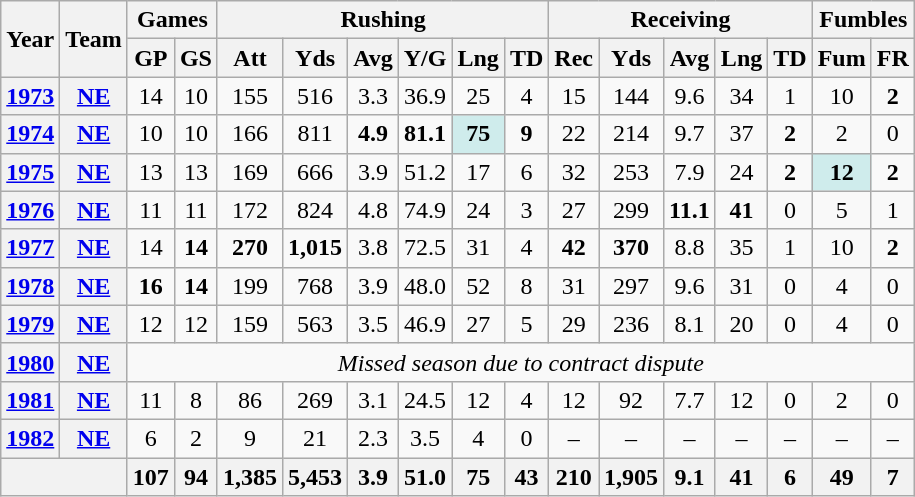<table class= "wikitable" style="text-align:center;">
<tr>
<th rowspan="2">Year</th>
<th rowspan="2">Team</th>
<th colspan="2">Games</th>
<th colspan="6">Rushing</th>
<th colspan="5">Receiving</th>
<th colspan="2">Fumbles</th>
</tr>
<tr>
<th>GP</th>
<th>GS</th>
<th>Att</th>
<th>Yds</th>
<th>Avg</th>
<th>Y/G</th>
<th>Lng</th>
<th>TD</th>
<th>Rec</th>
<th>Yds</th>
<th>Avg</th>
<th>Lng</th>
<th>TD</th>
<th>Fum</th>
<th>FR</th>
</tr>
<tr>
<th><a href='#'>1973</a></th>
<th><a href='#'>NE</a></th>
<td>14</td>
<td>10</td>
<td>155</td>
<td>516</td>
<td>3.3</td>
<td>36.9</td>
<td>25</td>
<td>4</td>
<td>15</td>
<td>144</td>
<td>9.6</td>
<td>34</td>
<td>1</td>
<td>10</td>
<td><strong>2</strong></td>
</tr>
<tr>
<th><a href='#'>1974</a></th>
<th><a href='#'>NE</a></th>
<td>10</td>
<td>10</td>
<td>166</td>
<td>811</td>
<td><strong>4.9</strong></td>
<td><strong>81.1</strong></td>
<td style="background:#cfecec;"><strong>75</strong></td>
<td><strong>9</strong></td>
<td>22</td>
<td>214</td>
<td>9.7</td>
<td>37</td>
<td><strong>2</strong></td>
<td>2</td>
<td>0</td>
</tr>
<tr>
<th><a href='#'>1975</a></th>
<th><a href='#'>NE</a></th>
<td>13</td>
<td>13</td>
<td>169</td>
<td>666</td>
<td>3.9</td>
<td>51.2</td>
<td>17</td>
<td>6</td>
<td>32</td>
<td>253</td>
<td>7.9</td>
<td>24</td>
<td><strong>2</strong></td>
<td style="background:#cfecec;"><strong>12</strong></td>
<td><strong>2</strong></td>
</tr>
<tr>
<th><a href='#'>1976</a></th>
<th><a href='#'>NE</a></th>
<td>11</td>
<td>11</td>
<td>172</td>
<td>824</td>
<td>4.8</td>
<td>74.9</td>
<td>24</td>
<td>3</td>
<td>27</td>
<td>299</td>
<td><strong>11.1</strong></td>
<td><strong>41</strong></td>
<td>0</td>
<td>5</td>
<td>1</td>
</tr>
<tr>
<th><a href='#'>1977</a></th>
<th><a href='#'>NE</a></th>
<td>14</td>
<td><strong>14</strong></td>
<td><strong>270</strong></td>
<td><strong>1,015</strong></td>
<td>3.8</td>
<td>72.5</td>
<td>31</td>
<td>4</td>
<td><strong>42</strong></td>
<td><strong>370</strong></td>
<td>8.8</td>
<td>35</td>
<td>1</td>
<td>10</td>
<td><strong>2</strong></td>
</tr>
<tr>
<th><a href='#'>1978</a></th>
<th><a href='#'>NE</a></th>
<td><strong>16</strong></td>
<td><strong>14</strong></td>
<td>199</td>
<td>768</td>
<td>3.9</td>
<td>48.0</td>
<td>52</td>
<td>8</td>
<td>31</td>
<td>297</td>
<td>9.6</td>
<td>31</td>
<td>0</td>
<td>4</td>
<td>0</td>
</tr>
<tr>
<th><a href='#'>1979</a></th>
<th><a href='#'>NE</a></th>
<td>12</td>
<td>12</td>
<td>159</td>
<td>563</td>
<td>3.5</td>
<td>46.9</td>
<td>27</td>
<td>5</td>
<td>29</td>
<td>236</td>
<td>8.1</td>
<td>20</td>
<td>0</td>
<td>4</td>
<td>0</td>
</tr>
<tr>
<th><a href='#'>1980</a></th>
<th><a href='#'>NE</a></th>
<td colspan="15"><em>Missed season due to contract dispute</em></td>
</tr>
<tr>
<th><a href='#'>1981</a></th>
<th><a href='#'>NE</a></th>
<td>11</td>
<td>8</td>
<td>86</td>
<td>269</td>
<td>3.1</td>
<td>24.5</td>
<td>12</td>
<td>4</td>
<td>12</td>
<td>92</td>
<td>7.7</td>
<td>12</td>
<td>0</td>
<td>2</td>
<td>0</td>
</tr>
<tr>
<th><a href='#'>1982</a></th>
<th><a href='#'>NE</a></th>
<td>6</td>
<td>2</td>
<td>9</td>
<td>21</td>
<td>2.3</td>
<td>3.5</td>
<td>4</td>
<td>0</td>
<td>–</td>
<td>–</td>
<td>–</td>
<td>–</td>
<td>–</td>
<td>–</td>
<td>–</td>
</tr>
<tr>
<th colspan="2"></th>
<th>107</th>
<th>94</th>
<th>1,385</th>
<th>5,453</th>
<th>3.9</th>
<th>51.0</th>
<th>75</th>
<th>43</th>
<th>210</th>
<th>1,905</th>
<th>9.1</th>
<th>41</th>
<th>6</th>
<th>49</th>
<th>7</th>
</tr>
</table>
